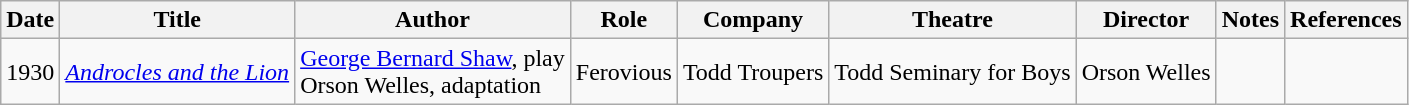<table class="wikitable">
<tr>
<th>Date</th>
<th>Title</th>
<th>Author</th>
<th>Role</th>
<th>Company</th>
<th>Theatre</th>
<th>Director</th>
<th>Notes</th>
<th>References</th>
</tr>
<tr>
<td>1930</td>
<td><em><a href='#'>Androcles and the Lion</a></em></td>
<td><a href='#'>George Bernard Shaw</a>, play<br>Orson Welles, adaptation</td>
<td>Ferovious</td>
<td>Todd Troupers</td>
<td>Todd Seminary for Boys</td>
<td>Orson Welles</td>
<td></td>
<td></td>
</tr>
</table>
